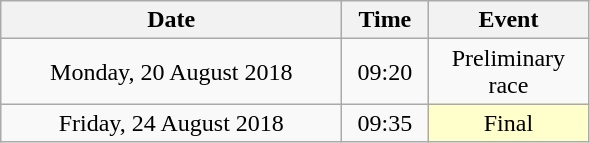<table class = "wikitable" style="text-align:center;">
<tr>
<th width=220>Date</th>
<th width=50>Time</th>
<th width=100>Event</th>
</tr>
<tr>
<td>Monday, 20 August 2018</td>
<td>09:20</td>
<td>Preliminary race</td>
</tr>
<tr>
<td>Friday, 24 August 2018</td>
<td>09:35</td>
<td bgcolor=ffffcc>Final</td>
</tr>
</table>
